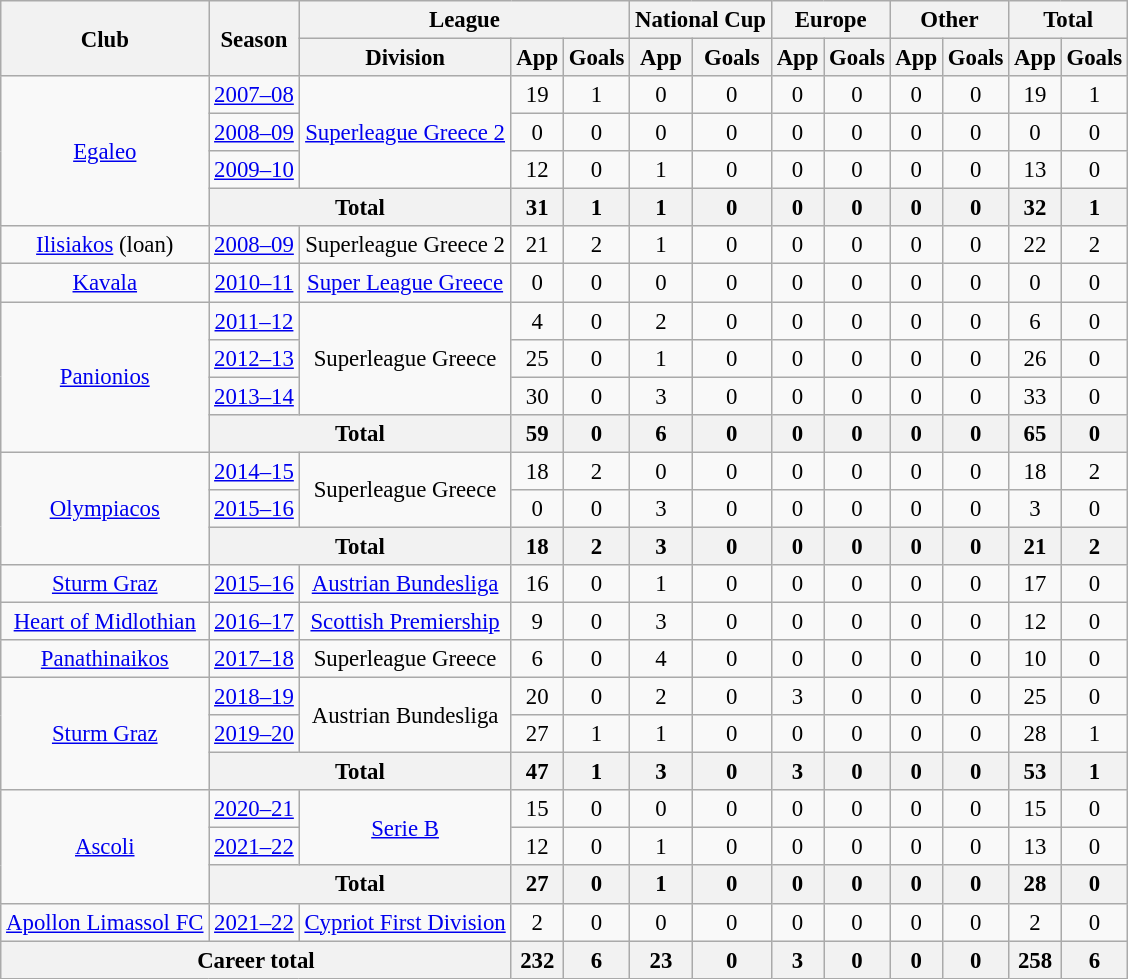<table class="wikitable" style="text-align:center;font-size:95%">
<tr>
<th rowspan=2>Club</th>
<th rowspan=2>Season</th>
<th colspan="3">League</th>
<th colspan=2>National Cup</th>
<th colspan=2>Europe</th>
<th colspan=2>Other</th>
<th colspan=2>Total</th>
</tr>
<tr>
<th>Division</th>
<th>App</th>
<th>Goals</th>
<th>App</th>
<th>Goals</th>
<th>App</th>
<th>Goals</th>
<th>App</th>
<th>Goals</th>
<th>App</th>
<th>Goals</th>
</tr>
<tr align=center>
<td rowspan=4><a href='#'>Egaleo</a></td>
<td><a href='#'>2007–08</a></td>
<td rowspan="3"><a href='#'>Superleague Greece 2</a></td>
<td>19</td>
<td>1</td>
<td>0</td>
<td>0</td>
<td>0</td>
<td>0</td>
<td>0</td>
<td>0</td>
<td>19</td>
<td>1</td>
</tr>
<tr align=center>
<td><a href='#'>2008–09</a></td>
<td>0</td>
<td>0</td>
<td>0</td>
<td>0</td>
<td>0</td>
<td>0</td>
<td>0</td>
<td>0</td>
<td>0</td>
<td>0</td>
</tr>
<tr align=center>
<td><a href='#'>2009–10</a></td>
<td>12</td>
<td>0</td>
<td>1</td>
<td>0</td>
<td>0</td>
<td>0</td>
<td>0</td>
<td>0</td>
<td>13</td>
<td>0</td>
</tr>
<tr>
<th colspan="2">Total</th>
<th>31</th>
<th>1</th>
<th>1</th>
<th>0</th>
<th>0</th>
<th>0</th>
<th>0</th>
<th>0</th>
<th>32</th>
<th>1</th>
</tr>
<tr>
<td><a href='#'>Ilisiakos</a> (loan)</td>
<td><a href='#'>2008–09</a></td>
<td>Superleague Greece 2</td>
<td>21</td>
<td>2</td>
<td>1</td>
<td>0</td>
<td>0</td>
<td>0</td>
<td>0</td>
<td>0</td>
<td>22</td>
<td>2</td>
</tr>
<tr>
<td><a href='#'>Kavala</a></td>
<td><a href='#'>2010–11</a></td>
<td><a href='#'>Super League Greece</a></td>
<td>0</td>
<td>0</td>
<td>0</td>
<td>0</td>
<td>0</td>
<td>0</td>
<td>0</td>
<td>0</td>
<td>0</td>
<td>0</td>
</tr>
<tr>
<td rowspan=4><a href='#'>Panionios</a></td>
<td><a href='#'>2011–12</a></td>
<td rowspan="3">Superleague Greece</td>
<td>4</td>
<td>0</td>
<td>2</td>
<td>0</td>
<td>0</td>
<td>0</td>
<td>0</td>
<td>0</td>
<td>6</td>
<td>0</td>
</tr>
<tr align=center>
<td><a href='#'>2012–13</a></td>
<td>25</td>
<td>0</td>
<td>1</td>
<td>0</td>
<td>0</td>
<td>0</td>
<td>0</td>
<td>0</td>
<td>26</td>
<td>0</td>
</tr>
<tr align=center>
<td><a href='#'>2013–14</a></td>
<td>30</td>
<td>0</td>
<td>3</td>
<td>0</td>
<td>0</td>
<td>0</td>
<td>0</td>
<td>0</td>
<td>33</td>
<td>0</td>
</tr>
<tr>
<th colspan="2">Total</th>
<th>59</th>
<th>0</th>
<th>6</th>
<th>0</th>
<th>0</th>
<th>0</th>
<th>0</th>
<th>0</th>
<th>65</th>
<th>0</th>
</tr>
<tr align=center>
<td rowspan=3><a href='#'>Olympiacos</a></td>
<td><a href='#'>2014–15</a></td>
<td rowspan="2">Superleague Greece</td>
<td>18</td>
<td>2</td>
<td>0</td>
<td>0</td>
<td>0</td>
<td>0</td>
<td>0</td>
<td>0</td>
<td>18</td>
<td>2</td>
</tr>
<tr align=center>
<td><a href='#'>2015–16</a></td>
<td>0</td>
<td>0</td>
<td>3</td>
<td>0</td>
<td>0</td>
<td>0</td>
<td>0</td>
<td>0</td>
<td>3</td>
<td>0</td>
</tr>
<tr>
<th colspan="2">Total</th>
<th>18</th>
<th>2</th>
<th>3</th>
<th>0</th>
<th>0</th>
<th>0</th>
<th>0</th>
<th>0</th>
<th>21</th>
<th>2</th>
</tr>
<tr align=center>
<td><a href='#'>Sturm Graz</a></td>
<td><a href='#'>2015–16</a></td>
<td><a href='#'>Austrian Bundesliga</a></td>
<td>16</td>
<td>0</td>
<td>1</td>
<td>0</td>
<td>0</td>
<td>0</td>
<td>0</td>
<td>0</td>
<td>17</td>
<td>0</td>
</tr>
<tr>
<td><a href='#'>Heart of Midlothian</a></td>
<td><a href='#'>2016–17</a></td>
<td><a href='#'>Scottish Premiership</a></td>
<td>9</td>
<td>0</td>
<td>3</td>
<td>0</td>
<td>0</td>
<td>0</td>
<td>0</td>
<td>0</td>
<td>12</td>
<td>0</td>
</tr>
<tr>
<td><a href='#'>Panathinaikos</a></td>
<td><a href='#'>2017–18</a></td>
<td>Superleague Greece</td>
<td>6</td>
<td>0</td>
<td>4</td>
<td>0</td>
<td>0</td>
<td>0</td>
<td>0</td>
<td>0</td>
<td>10</td>
<td>0</td>
</tr>
<tr>
<td rowspan="3"><a href='#'>Sturm Graz</a></td>
<td><a href='#'>2018–19</a></td>
<td rowspan="2">Austrian Bundesliga</td>
<td>20</td>
<td>0</td>
<td>2</td>
<td>0</td>
<td>3</td>
<td>0</td>
<td>0</td>
<td>0</td>
<td>25</td>
<td>0</td>
</tr>
<tr>
<td><a href='#'>2019–20</a></td>
<td>27</td>
<td>1</td>
<td>1</td>
<td>0</td>
<td>0</td>
<td>0</td>
<td>0</td>
<td>0</td>
<td>28</td>
<td>1</td>
</tr>
<tr>
<th colspan="2">Total</th>
<th>47</th>
<th>1</th>
<th>3</th>
<th>0</th>
<th>3</th>
<th>0</th>
<th>0</th>
<th>0</th>
<th>53</th>
<th>1</th>
</tr>
<tr>
<td rowspan="3"><a href='#'>Ascoli</a></td>
<td><a href='#'>2020–21</a></td>
<td rowspan="2"><a href='#'>Serie B</a></td>
<td>15</td>
<td>0</td>
<td>0</td>
<td>0</td>
<td>0</td>
<td>0</td>
<td>0</td>
<td>0</td>
<td>15</td>
<td>0</td>
</tr>
<tr>
<td><a href='#'>2021–22</a></td>
<td>12</td>
<td>0</td>
<td>1</td>
<td>0</td>
<td>0</td>
<td>0</td>
<td>0</td>
<td>0</td>
<td>13</td>
<td>0</td>
</tr>
<tr>
<th colspan="2">Total</th>
<th>27</th>
<th>0</th>
<th>1</th>
<th>0</th>
<th>0</th>
<th>0</th>
<th>0</th>
<th>0</th>
<th>28</th>
<th>0</th>
</tr>
<tr>
<td><a href='#'>Apollon Limassol FC</a></td>
<td><a href='#'>2021–22</a></td>
<td><a href='#'>Cypriot First Division</a></td>
<td>2</td>
<td>0</td>
<td>0</td>
<td>0</td>
<td>0</td>
<td>0</td>
<td>0</td>
<td>0</td>
<td>2</td>
<td>0</td>
</tr>
<tr>
<th colspan="3">Career total</th>
<th>232</th>
<th>6</th>
<th>23</th>
<th>0</th>
<th>3</th>
<th>0</th>
<th>0</th>
<th>0</th>
<th>258</th>
<th>6</th>
</tr>
</table>
